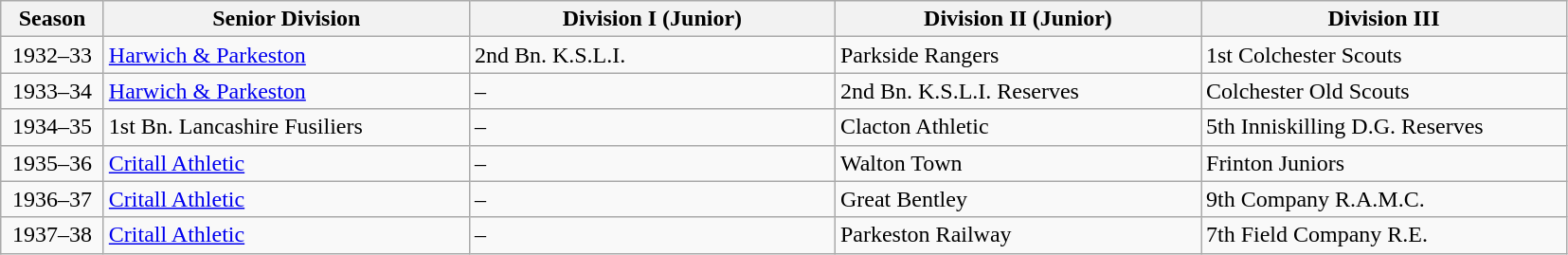<table class=wikitable style="border:0px; margin-top:-1px; margin-bottom:0;">
<tr>
<th width=65px>Season</th>
<th width=250px>Senior Division</th>
<th width=250px>Division I (Junior)</th>
<th width=250px>Division II (Junior)</th>
<th width=250px>Division III</th>
</tr>
<tr>
<td align=center>1932–33</td>
<td><a href='#'>Harwich & Parkeston</a></td>
<td>2nd Bn. K.S.L.I.</td>
<td>Parkside Rangers</td>
<td>1st Colchester Scouts</td>
</tr>
<tr>
<td align=center>1933–34</td>
<td><a href='#'>Harwich & Parkeston</a></td>
<td>–</td>
<td>2nd Bn. K.S.L.I. Reserves</td>
<td>Colchester Old Scouts</td>
</tr>
<tr>
<td align=center>1934–35</td>
<td>1st Bn. Lancashire Fusiliers</td>
<td>–</td>
<td>Clacton Athletic</td>
<td>5th Inniskilling D.G. Reserves</td>
</tr>
<tr>
<td align=center>1935–36</td>
<td><a href='#'>Critall Athletic</a></td>
<td>–</td>
<td>Walton Town</td>
<td>Frinton Juniors</td>
</tr>
<tr>
<td align=center>1936–37</td>
<td><a href='#'>Critall Athletic</a></td>
<td>–</td>
<td>Great Bentley</td>
<td>9th Company R.A.M.C.</td>
</tr>
<tr>
<td align=center>1937–38</td>
<td><a href='#'>Critall Athletic</a></td>
<td>–</td>
<td>Parkeston Railway</td>
<td>7th Field Company R.E.</td>
</tr>
</table>
